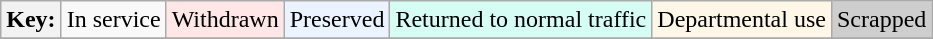<table class="wikitable">
<tr>
<th>Key:</th>
<td>In service</td>
<td bgcolor=#fee7e6>Withdrawn</td>
<td bgcolor=#eaf3ff>Preserved</td>
<td bgcolor=#d5fdf4>Returned to normal traffic</td>
<td bgcolor=#fef6e7>Departmental use</td>
<td bgcolor=#CECECE>Scrapped</td>
</tr>
<tr>
</tr>
</table>
